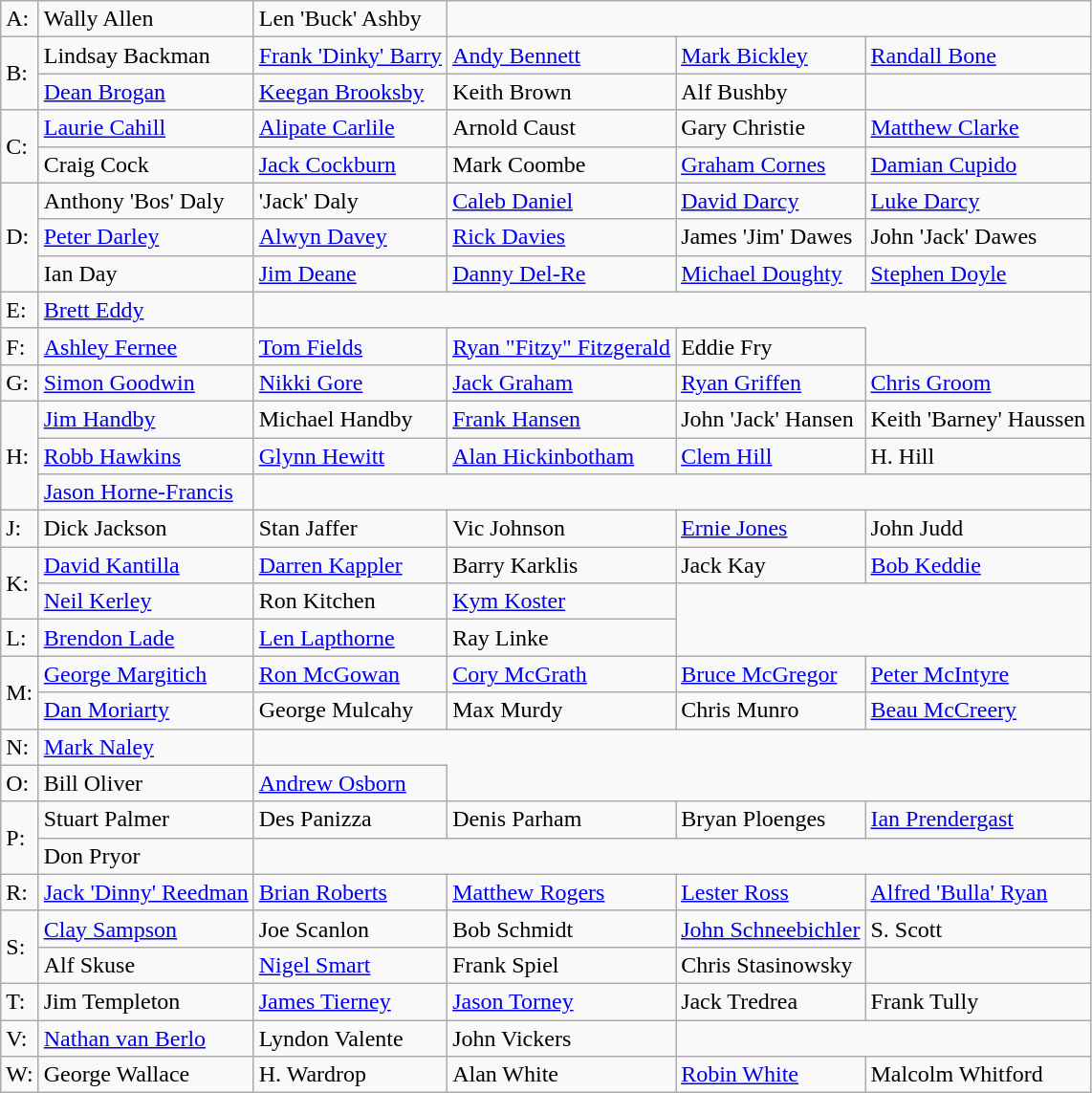<table class=wikitable>
<tr>
<td>A:</td>
<td>Wally Allen</td>
<td>Len 'Buck' Ashby</td>
</tr>
<tr>
<td rowspan="2">B:</td>
<td>Lindsay Backman</td>
<td><a href='#'>Frank 'Dinky' Barry</a></td>
<td><a href='#'>Andy Bennett</a></td>
<td><a href='#'>Mark Bickley</a></td>
<td><a href='#'>Randall Bone</a></td>
</tr>
<tr>
<td><a href='#'>Dean Brogan</a></td>
<td><a href='#'>Keegan Brooksby</a></td>
<td>Keith Brown</td>
<td>Alf Bushby</td>
</tr>
<tr>
<td rowspan="2">C:</td>
<td><a href='#'>Laurie Cahill</a></td>
<td><a href='#'>Alipate Carlile</a></td>
<td>Arnold Caust</td>
<td>Gary Christie</td>
<td><a href='#'>Matthew Clarke</a></td>
</tr>
<tr>
<td>Craig Cock</td>
<td><a href='#'>Jack Cockburn</a></td>
<td>Mark Coombe</td>
<td><a href='#'>Graham Cornes</a></td>
<td><a href='#'>Damian Cupido</a></td>
</tr>
<tr>
<td rowspan="3">D:</td>
<td>Anthony 'Bos' Daly</td>
<td>'Jack' Daly</td>
<td><a href='#'>Caleb Daniel</a></td>
<td><a href='#'>David Darcy</a></td>
<td><a href='#'>Luke Darcy</a></td>
</tr>
<tr>
<td><a href='#'>Peter Darley</a></td>
<td><a href='#'>Alwyn Davey</a></td>
<td><a href='#'>Rick Davies</a></td>
<td>James 'Jim' Dawes</td>
<td>John 'Jack' Dawes</td>
</tr>
<tr>
<td>Ian Day</td>
<td><a href='#'>Jim Deane</a></td>
<td><a href='#'>Danny Del-Re</a></td>
<td><a href='#'>Michael Doughty</a></td>
<td><a href='#'>Stephen Doyle</a></td>
</tr>
<tr>
<td>E:</td>
<td><a href='#'>Brett Eddy</a></td>
</tr>
<tr>
<td>F:</td>
<td><a href='#'>Ashley Fernee</a></td>
<td><a href='#'>Tom Fields</a></td>
<td><a href='#'>Ryan "Fitzy" Fitzgerald</a></td>
<td>Eddie Fry</td>
</tr>
<tr>
<td>G:</td>
<td><a href='#'>Simon Goodwin</a></td>
<td><a href='#'>Nikki Gore</a></td>
<td><a href='#'>Jack Graham</a></td>
<td><a href='#'>Ryan Griffen</a></td>
<td><a href='#'>Chris Groom</a></td>
</tr>
<tr>
<td rowspan="3">H:</td>
<td><a href='#'>Jim Handby</a></td>
<td>Michael Handby</td>
<td><a href='#'>Frank Hansen</a></td>
<td>John 'Jack' Hansen</td>
<td>Keith 'Barney' Haussen</td>
</tr>
<tr>
<td><a href='#'>Robb Hawkins</a></td>
<td><a href='#'>Glynn Hewitt</a></td>
<td><a href='#'>Alan Hickinbotham</a></td>
<td><a href='#'>Clem Hill</a></td>
<td>H. Hill</td>
</tr>
<tr>
<td><a href='#'>Jason Horne-Francis</a></td>
</tr>
<tr>
<td>J:</td>
<td>Dick Jackson</td>
<td>Stan Jaffer</td>
<td>Vic Johnson</td>
<td><a href='#'>Ernie Jones</a></td>
<td>John Judd</td>
</tr>
<tr>
<td rowspan="2">K:</td>
<td><a href='#'>David Kantilla</a></td>
<td><a href='#'>Darren Kappler</a></td>
<td>Barry Karklis</td>
<td>Jack Kay</td>
<td><a href='#'>Bob Keddie</a></td>
</tr>
<tr>
<td><a href='#'>Neil Kerley</a></td>
<td>Ron Kitchen</td>
<td><a href='#'>Kym Koster</a></td>
</tr>
<tr>
<td>L:</td>
<td><a href='#'>Brendon Lade</a></td>
<td><a href='#'>Len Lapthorne</a></td>
<td>Ray Linke</td>
</tr>
<tr>
<td rowspan="2">M:</td>
<td><a href='#'>George Margitich</a></td>
<td><a href='#'>Ron McGowan</a></td>
<td><a href='#'>Cory McGrath</a></td>
<td><a href='#'>Bruce McGregor</a></td>
<td><a href='#'>Peter McIntyre</a></td>
</tr>
<tr>
<td><a href='#'>Dan Moriarty</a></td>
<td>George Mulcahy</td>
<td>Max Murdy</td>
<td>Chris Munro</td>
<td><a href='#'>Beau McCreery</a></td>
</tr>
<tr>
<td>N:</td>
<td><a href='#'>Mark Naley</a></td>
</tr>
<tr>
<td>O:</td>
<td>Bill Oliver</td>
<td><a href='#'>Andrew Osborn</a></td>
</tr>
<tr>
<td rowspan="2">P:</td>
<td>Stuart Palmer</td>
<td>Des Panizza</td>
<td>Denis Parham</td>
<td>Bryan Ploenges</td>
<td><a href='#'>Ian Prendergast</a></td>
</tr>
<tr>
<td>Don Pryor</td>
</tr>
<tr>
<td>R:</td>
<td><a href='#'>Jack 'Dinny' Reedman</a></td>
<td><a href='#'>Brian Roberts</a></td>
<td><a href='#'>Matthew Rogers</a></td>
<td><a href='#'>Lester Ross</a></td>
<td><a href='#'>Alfred 'Bulla' Ryan</a></td>
</tr>
<tr>
<td rowspan="2">S:</td>
<td><a href='#'>Clay Sampson</a></td>
<td>Joe Scanlon</td>
<td>Bob Schmidt</td>
<td><a href='#'>John Schneebichler</a></td>
<td>S. Scott</td>
</tr>
<tr>
<td>Alf Skuse</td>
<td><a href='#'>Nigel Smart</a></td>
<td>Frank Spiel</td>
<td>Chris Stasinowsky</td>
</tr>
<tr>
<td>T:</td>
<td>Jim Templeton</td>
<td><a href='#'>James Tierney</a></td>
<td><a href='#'>Jason Torney</a></td>
<td>Jack Tredrea</td>
<td>Frank Tully</td>
</tr>
<tr>
<td>V:</td>
<td><a href='#'>Nathan van Berlo</a></td>
<td>Lyndon Valente</td>
<td>John Vickers</td>
</tr>
<tr>
<td>W:</td>
<td>George Wallace</td>
<td>H. Wardrop</td>
<td>Alan White</td>
<td><a href='#'>Robin White</a></td>
<td>Malcolm Whitford</td>
</tr>
</table>
